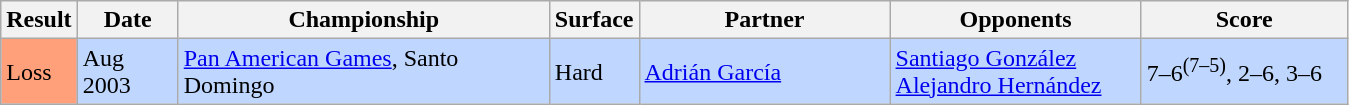<table class="sortable wikitable">
<tr>
<th style="width:40px">Result</th>
<th style="width:60px">Date</th>
<th style="width:240px">Championship</th>
<th style="width:50px">Surface</th>
<th style="width:160px">Partner</th>
<th style="width:160px">Opponents</th>
<th width="130" class="unsortable">Score</th>
</tr>
<tr bgcolor=BFD7FF>
<td style="background:#ffa07a;">Loss</td>
<td>Aug 2003</td>
<td><a href='#'>Pan American Games</a>, Santo Domingo</td>
<td>Hard</td>
<td> <a href='#'>Adrián García</a></td>
<td> <a href='#'>Santiago González</a><br>  <a href='#'>Alejandro Hernández</a></td>
<td>7–6<sup>(7–5)</sup>, 2–6, 3–6</td>
</tr>
</table>
